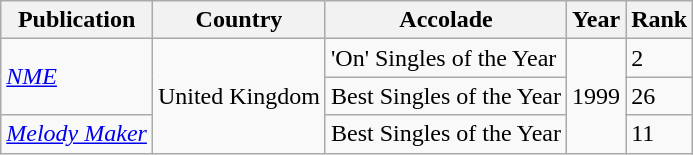<table class="wikitable">
<tr>
<th>Publication</th>
<th>Country</th>
<th>Accolade</th>
<th>Year</th>
<th>Rank</th>
</tr>
<tr>
<td rowspan="2"><em><a href='#'>NME</a></em></td>
<td rowspan="3">United Kingdom</td>
<td>'On' Singles of the Year</td>
<td rowspan="3">1999</td>
<td>2</td>
</tr>
<tr>
<td>Best Singles of the Year</td>
<td>26</td>
</tr>
<tr>
<td><em><a href='#'>Melody Maker</a></em></td>
<td>Best Singles of the Year</td>
<td>11</td>
</tr>
</table>
